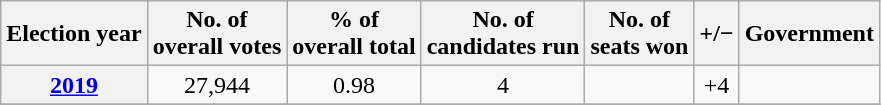<table class="wikitable plainrowheaders">
<tr>
<th scope="col">Election year</th>
<th scope="col">No. of<br>overall votes</th>
<th scope="col">% of<br>overall total</th>
<th scope="col">No. of<br>candidates run</th>
<th scope="col">No. of<br>seats won</th>
<th scope="col">+/−</th>
<th scope="col">Government</th>
</tr>
<tr>
<th scope="row"><a href='#'>2019</a></th>
<td align="center">27,944</td>
<td align="center">0.98</td>
<td align="center">4</td>
<td><small> </small></td>
<td align="center">+4</td>
<td></td>
</tr>
<tr>
</tr>
</table>
